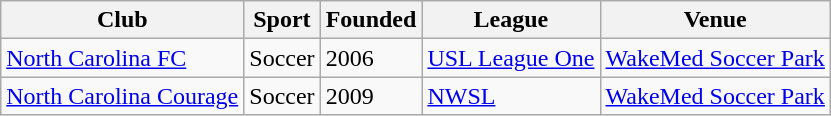<table class="wikitable sortable">
<tr>
<th>Club</th>
<th>Sport</th>
<th>Founded</th>
<th>League</th>
<th>Venue</th>
</tr>
<tr>
<td><a href='#'>North Carolina FC</a></td>
<td>Soccer</td>
<td align center>2006</td>
<td><a href='#'>USL League One</a></td>
<td><a href='#'>WakeMed Soccer Park</a></td>
</tr>
<tr>
<td><a href='#'>North Carolina Courage</a></td>
<td>Soccer</td>
<td align center>2009</td>
<td><a href='#'>NWSL</a></td>
<td><a href='#'>WakeMed Soccer Park</a></td>
</tr>
</table>
